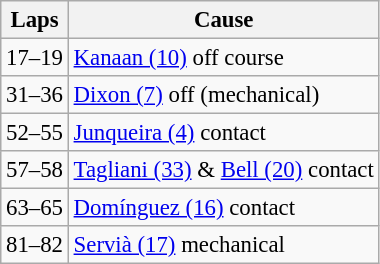<table class="wikitable" style="font-size:95%;">
<tr>
<th>Laps</th>
<th>Cause</th>
</tr>
<tr>
<td>17–19</td>
<td><a href='#'>Kanaan (10)</a> off course</td>
</tr>
<tr>
<td>31–36</td>
<td><a href='#'>Dixon (7)</a> off (mechanical)</td>
</tr>
<tr>
<td>52–55</td>
<td><a href='#'>Junqueira (4)</a> contact</td>
</tr>
<tr>
<td>57–58</td>
<td><a href='#'>Tagliani (33)</a> & <a href='#'>Bell (20)</a> contact</td>
</tr>
<tr>
<td>63–65</td>
<td><a href='#'>Domínguez (16)</a> contact</td>
</tr>
<tr>
<td>81–82</td>
<td><a href='#'>Servià (17)</a> mechanical</td>
</tr>
</table>
